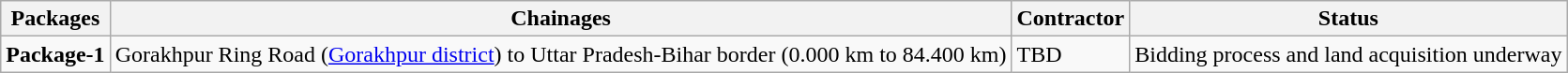<table class= 'wikitable sortable'>
<tr>
<th>Packages</th>
<th>Chainages</th>
<th>Contractor</th>
<th>Status</th>
</tr>
<tr>
<td><strong>Package-1</strong></td>
<td>Gorakhpur Ring Road (<a href='#'>Gorakhpur district</a>) to Uttar Pradesh-Bihar border (0.000 km to 84.400 km)</td>
<td>TBD</td>
<td>Bidding process and land acquisition underway</td>
</tr>
</table>
